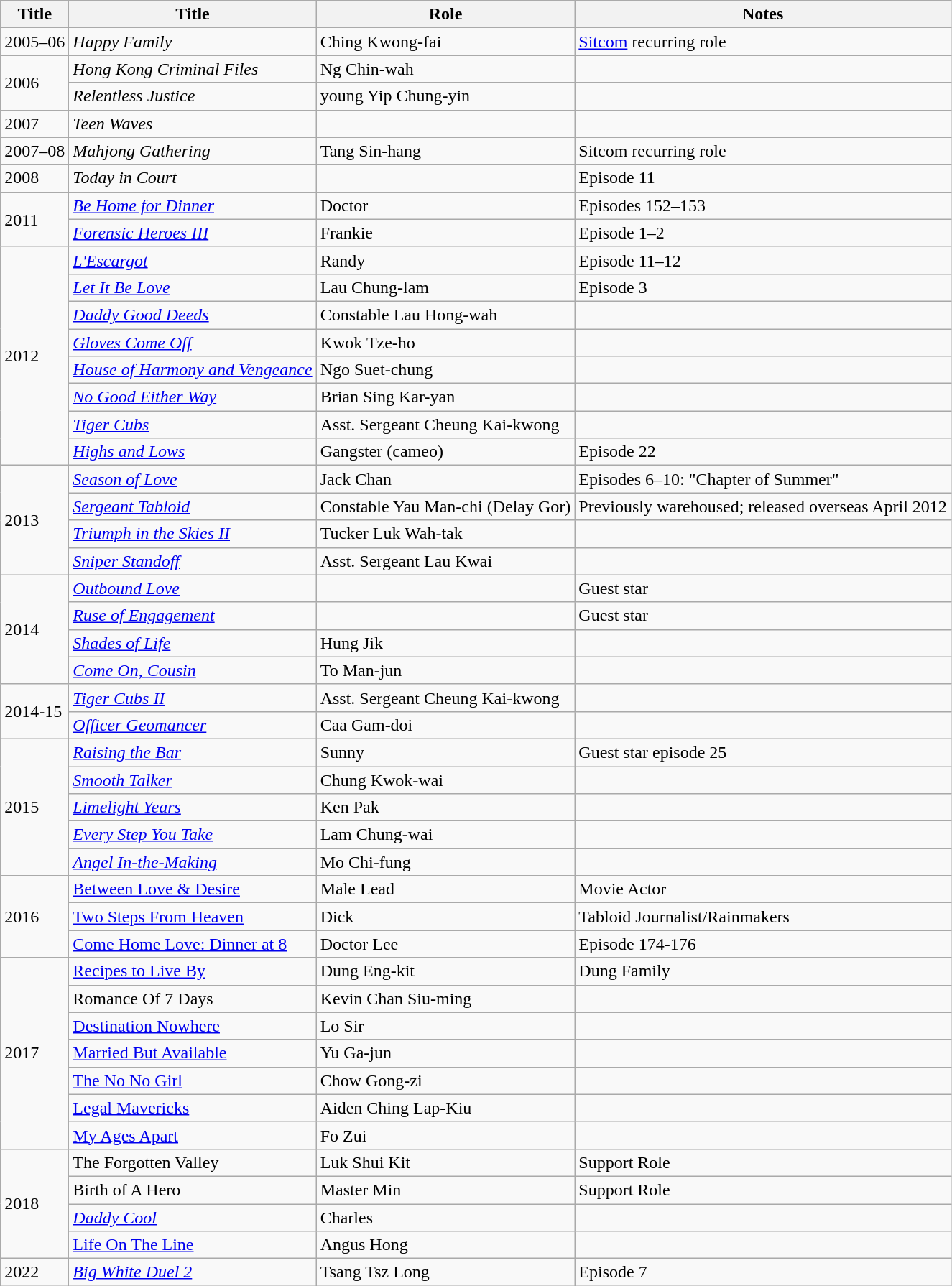<table class="wikitable plainrowheaders sortable">
<tr>
<th scope="col">Title</th>
<th scope="col">Title</th>
<th scope="col">Role</th>
<th scope="col" class="unsortable">Notes</th>
</tr>
<tr>
<td>2005–06</td>
<td><em>Happy Family</em></td>
<td>Ching Kwong-fai</td>
<td><a href='#'>Sitcom</a> recurring role</td>
</tr>
<tr>
<td rowspan=2>2006</td>
<td><em>Hong Kong Criminal Files</em></td>
<td>Ng Chin-wah</td>
<td></td>
</tr>
<tr>
<td><em>Relentless Justice</em></td>
<td>young Yip Chung-yin</td>
<td></td>
</tr>
<tr>
<td>2007</td>
<td><em>Teen Waves</em></td>
<td></td>
<td></td>
</tr>
<tr>
<td>2007–08</td>
<td><em>Mahjong Gathering</em></td>
<td>Tang Sin-hang</td>
<td>Sitcom recurring role</td>
</tr>
<tr>
<td>2008</td>
<td><em>Today in Court</em></td>
<td></td>
<td>Episode 11</td>
</tr>
<tr>
<td rowspan=2>2011</td>
<td><em><a href='#'>Be Home for Dinner</a></em></td>
<td>Doctor</td>
<td>Episodes 152–153</td>
</tr>
<tr>
<td><em><a href='#'>Forensic Heroes III</a></em></td>
<td>Frankie</td>
<td>Episode 1–2</td>
</tr>
<tr>
<td rowspan=8>2012</td>
<td><em><a href='#'>L'Escargot</a></em></td>
<td>Randy</td>
<td>Episode 11–12</td>
</tr>
<tr>
<td><em><a href='#'>Let It Be Love</a></em></td>
<td>Lau Chung-lam</td>
<td>Episode 3</td>
</tr>
<tr>
<td><em><a href='#'>Daddy Good Deeds</a></em></td>
<td>Constable Lau Hong-wah</td>
<td></td>
</tr>
<tr>
<td><em><a href='#'>Gloves Come Off</a></em></td>
<td>Kwok Tze-ho</td>
<td></td>
</tr>
<tr>
<td><em><a href='#'>House of Harmony and Vengeance</a></em></td>
<td>Ngo Suet-chung</td>
<td></td>
</tr>
<tr>
<td><em><a href='#'>No Good Either Way</a></em></td>
<td>Brian Sing Kar-yan</td>
<td></td>
</tr>
<tr>
<td><em><a href='#'>Tiger Cubs</a></em></td>
<td>Asst. Sergeant Cheung Kai-kwong</td>
<td></td>
</tr>
<tr>
<td><em><a href='#'>Highs and Lows</a></em></td>
<td>Gangster (cameo)</td>
<td>Episode 22</td>
</tr>
<tr>
<td rowspan=4>2013</td>
<td><em><a href='#'>Season of Love</a></em></td>
<td>Jack Chan</td>
<td>Episodes 6–10: "Chapter of Summer"</td>
</tr>
<tr>
<td><em><a href='#'>Sergeant Tabloid</a></em></td>
<td>Constable Yau Man-chi (Delay Gor)</td>
<td>Previously warehoused; released overseas April 2012</td>
</tr>
<tr>
<td><em><a href='#'>Triumph in the Skies II</a></em></td>
<td>Tucker Luk Wah-tak</td>
<td></td>
</tr>
<tr>
<td><em><a href='#'>Sniper Standoff</a></em></td>
<td>Asst. Sergeant Lau Kwai</td>
<td></td>
</tr>
<tr>
<td rowspan=4>2014</td>
<td><em><a href='#'>Outbound Love</a></em></td>
<td></td>
<td>Guest star</td>
</tr>
<tr>
<td><em><a href='#'>Ruse of Engagement</a></em></td>
<td></td>
<td>Guest star</td>
</tr>
<tr>
<td><em><a href='#'>Shades of Life</a></em></td>
<td>Hung Jik</td>
<td></td>
</tr>
<tr>
<td><em><a href='#'>Come On, Cousin</a></em></td>
<td>To Man-jun</td>
<td></td>
</tr>
<tr>
<td rowspan="2">2014-15</td>
<td><em><a href='#'>Tiger Cubs II</a></em></td>
<td>Asst. Sergeant Cheung Kai-kwong</td>
<td></td>
</tr>
<tr>
<td><em><a href='#'>Officer Geomancer</a></em></td>
<td>Caa Gam-doi</td>
<td></td>
</tr>
<tr>
<td rowspan=5>2015</td>
<td><em><a href='#'>Raising the Bar</a></em></td>
<td>Sunny</td>
<td>Guest star episode 25</td>
</tr>
<tr>
<td><em><a href='#'>Smooth Talker</a></em></td>
<td>Chung Kwok-wai</td>
<td></td>
</tr>
<tr>
<td><em><a href='#'>Limelight Years</a></em></td>
<td>Ken Pak</td>
<td></td>
</tr>
<tr>
<td><em><a href='#'>Every Step You Take</a></em></td>
<td>Lam Chung-wai</td>
<td></td>
</tr>
<tr>
<td><em><a href='#'>Angel In-the-Making</a></em></td>
<td>Mo Chi-fung</td>
<td></td>
</tr>
<tr>
<td rowspan=3>2016</td>
<td><a href='#'>Between Love & Desire</a></td>
<td>Male Lead</td>
<td>Movie Actor</td>
</tr>
<tr>
<td><a href='#'>Two Steps From Heaven</a></td>
<td>Dick</td>
<td>Tabloid Journalist/Rainmakers</td>
</tr>
<tr>
<td><a href='#'>Come Home Love: Dinner at 8</a></td>
<td>Doctor Lee</td>
<td>Episode 174-176</td>
</tr>
<tr>
<td rowspan=7>2017</td>
<td><a href='#'>Recipes to Live By</a></td>
<td>Dung Eng-kit</td>
<td>Dung Family</td>
</tr>
<tr>
<td>Romance Of 7 Days</td>
<td>Kevin Chan Siu-ming</td>
<td></td>
</tr>
<tr>
<td><a href='#'>Destination Nowhere</a></td>
<td>Lo Sir</td>
<td></td>
</tr>
<tr>
<td><a href='#'>Married But Available</a></td>
<td>Yu Ga-jun</td>
<td></td>
</tr>
<tr>
<td><a href='#'>The No No Girl</a></td>
<td>Chow Gong-zi</td>
<td></td>
</tr>
<tr>
<td><a href='#'>Legal Mavericks</a></td>
<td>Aiden Ching Lap-Kiu</td>
<td></td>
</tr>
<tr>
<td><a href='#'>My Ages Apart</a></td>
<td>Fo Zui</td>
<td></td>
</tr>
<tr>
<td rowspan=4>2018</td>
<td>The Forgotten Valley</td>
<td>Luk Shui Kit</td>
<td>Support Role</td>
</tr>
<tr>
<td>Birth of A Hero</td>
<td>Master Min</td>
<td>Support Role</td>
</tr>
<tr>
<td><em><a href='#'>Daddy Cool</a></em></td>
<td>Charles</td>
<td></td>
</tr>
<tr>
<td><a href='#'>Life On The Line</a></td>
<td>Angus Hong</td>
<td></td>
</tr>
<tr>
<td>2022</td>
<td><em><a href='#'>Big White Duel 2</a></em></td>
<td>Tsang Tsz Long</td>
<td>Episode 7</td>
</tr>
</table>
